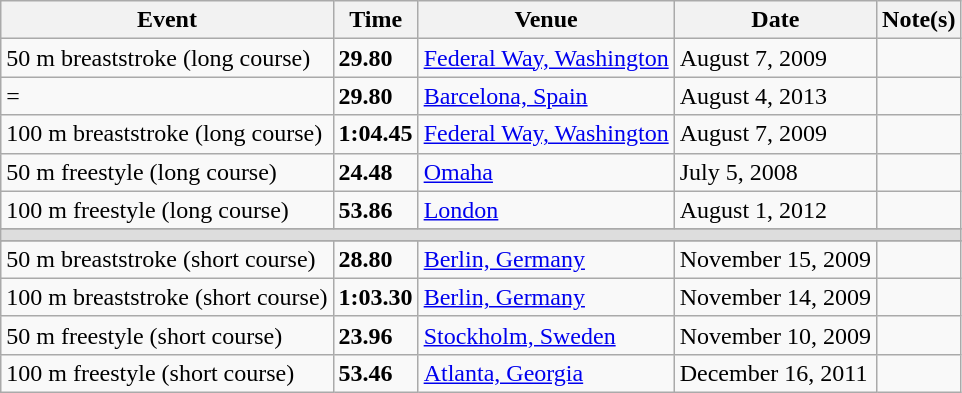<table class="wikitable">
<tr>
<th>Event</th>
<th>Time</th>
<th>Venue</th>
<th>Date</th>
<th>Note(s)</th>
</tr>
<tr>
<td>50 m breaststroke (long course)</td>
<td><strong>29.80</strong></td>
<td><a href='#'>Federal Way, Washington</a></td>
<td>August 7, 2009</td>
<td></td>
</tr>
<tr>
<td>=</td>
<td><strong>29.80</strong></td>
<td><a href='#'>Barcelona, Spain</a></td>
<td>August 4, 2013</td>
<td></td>
</tr>
<tr>
<td>100 m breaststroke (long course)</td>
<td><strong>1:04.45</strong></td>
<td><a href='#'>Federal Way, Washington</a></td>
<td>August 7, 2009</td>
<td></td>
</tr>
<tr>
<td>50 m freestyle (long course)</td>
<td><strong>24.48</strong></td>
<td><a href='#'>Omaha</a></td>
<td>July 5, 2008</td>
<td></td>
</tr>
<tr>
<td>100 m freestyle (long course)</td>
<td><strong>53.86</strong></td>
<td><a href='#'>London</a></td>
<td>August 1, 2012</td>
<td></td>
</tr>
<tr>
</tr>
<tr bgcolor=#DDDDDD>
<td colspan=7></td>
</tr>
<tr valign="top">
</tr>
<tr>
<td>50 m breaststroke (short course)</td>
<td><strong>28.80</strong></td>
<td><a href='#'>Berlin, Germany</a></td>
<td>November 15, 2009</td>
<td></td>
</tr>
<tr>
<td>100 m breaststroke (short course)</td>
<td><strong>1:03.30</strong></td>
<td><a href='#'>Berlin, Germany</a></td>
<td>November 14, 2009</td>
<td></td>
</tr>
<tr>
<td>50 m freestyle (short course)</td>
<td><strong>23.96</strong></td>
<td><a href='#'>Stockholm, Sweden</a></td>
<td>November 10, 2009</td>
<td></td>
</tr>
<tr>
<td>100 m freestyle (short course)</td>
<td><strong>53.46</strong></td>
<td><a href='#'>Atlanta, Georgia</a></td>
<td>December 16, 2011</td>
<td></td>
</tr>
</table>
